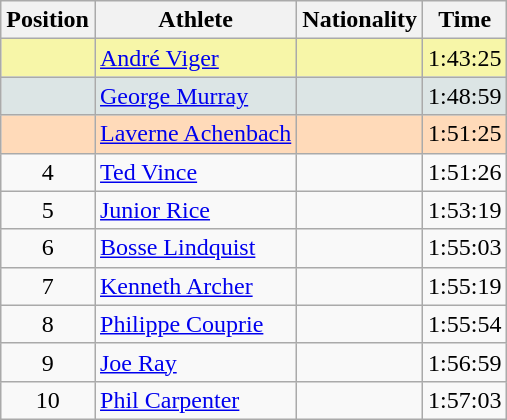<table class="wikitable sortable">
<tr>
<th>Position</th>
<th>Athlete</th>
<th>Nationality</th>
<th>Time</th>
</tr>
<tr bgcolor=#F7F6A8>
<td align=center></td>
<td><a href='#'>André Viger</a></td>
<td></td>
<td>1:43:25</td>
</tr>
<tr bgcolor=#DCE5E5>
<td align=center></td>
<td><a href='#'>George Murray</a></td>
<td></td>
<td>1:48:59</td>
</tr>
<tr bgcolor=#FFDAB9>
<td align=center></td>
<td><a href='#'>Laverne Achenbach</a></td>
<td></td>
<td>1:51:25</td>
</tr>
<tr>
<td align=center>4</td>
<td><a href='#'>Ted Vince</a></td>
<td></td>
<td>1:51:26</td>
</tr>
<tr>
<td align=center>5</td>
<td><a href='#'>Junior Rice</a></td>
<td></td>
<td>1:53:19</td>
</tr>
<tr>
<td align=center>6</td>
<td><a href='#'>Bosse Lindquist</a></td>
<td></td>
<td>1:55:03</td>
</tr>
<tr>
<td align=center>7</td>
<td><a href='#'>Kenneth Archer</a></td>
<td></td>
<td>1:55:19</td>
</tr>
<tr>
<td align=center>8</td>
<td><a href='#'>Philippe Couprie</a></td>
<td></td>
<td>1:55:54</td>
</tr>
<tr>
<td align=center>9</td>
<td><a href='#'>Joe Ray</a></td>
<td></td>
<td>1:56:59</td>
</tr>
<tr>
<td align=center>10</td>
<td><a href='#'>Phil Carpenter</a></td>
<td></td>
<td>1:57:03</td>
</tr>
</table>
